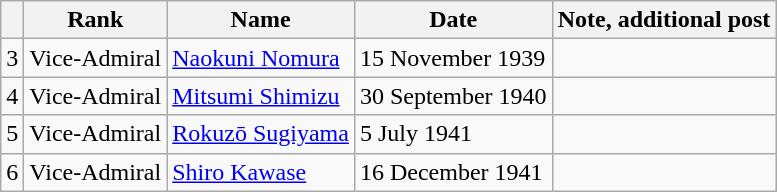<table class=wikitable>
<tr>
<th></th>
<th>Rank</th>
<th>Name</th>
<th>Date</th>
<th>Note, additional post</th>
</tr>
<tr>
<td>3</td>
<td>Vice-Admiral</td>
<td><a href='#'>Naokuni Nomura</a></td>
<td>15 November 1939</td>
<td></td>
</tr>
<tr>
<td>4</td>
<td>Vice-Admiral</td>
<td><a href='#'>Mitsumi Shimizu</a></td>
<td>30 September 1940</td>
<td></td>
</tr>
<tr>
<td>5</td>
<td>Vice-Admiral</td>
<td><a href='#'>Rokuzō Sugiyama</a></td>
<td>5 July 1941</td>
<td></td>
</tr>
<tr>
<td>6</td>
<td>Vice-Admiral</td>
<td><a href='#'>Shiro Kawase</a></td>
<td>16 December 1941</td>
<td></td>
</tr>
</table>
